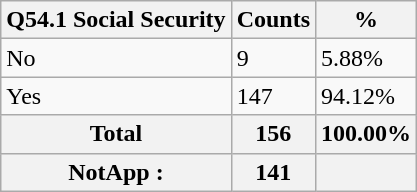<table class="wikitable sortable">
<tr>
<th>Q54.1 Social Security</th>
<th>Counts</th>
<th>%</th>
</tr>
<tr>
<td>No</td>
<td>9</td>
<td>5.88%</td>
</tr>
<tr>
<td>Yes</td>
<td>147</td>
<td>94.12%</td>
</tr>
<tr>
<th>Total</th>
<th>156</th>
<th>100.00%</th>
</tr>
<tr>
<th>NotApp :</th>
<th>141</th>
<th></th>
</tr>
</table>
